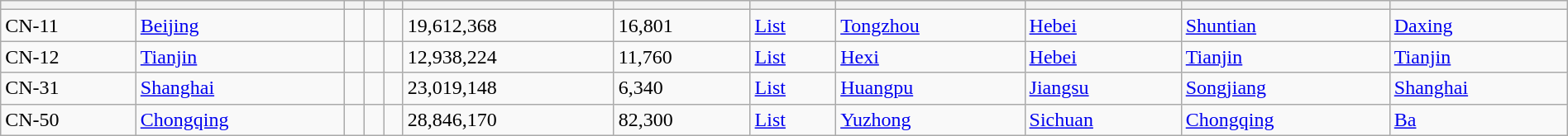<table class="wikitable sortable" width=100% style="font-size:100%;" align=center>
<tr>
<th align="right"></th>
<th align="left"></th>
<th align="left"></th>
<th align="left"></th>
<th align="left"></th>
<th align="right"></th>
<th align="right"></th>
<th align="left"></th>
<th align="left"></th>
<th align="left"></th>
<th align="left"></th>
<th align="left"></th>
</tr>
<tr>
<td>CN-11</td>
<td><a href='#'>Beijing</a></td>
<td></td>
<td></td>
<td> </td>
<td>19,612,368</td>
<td>16,801</td>
<td><a href='#'>List</a> </td>
<td><a href='#'>Tongzhou</a></td>
<td><a href='#'>Hebei</a><br></td>
<td><a href='#'>Shuntian</a></td>
<td><a href='#'>Daxing</a></td>
</tr>
<tr>
<td>CN-12</td>
<td><a href='#'>Tianjin</a></td>
<td></td>
<td></td>
<td> </td>
<td>12,938,224</td>
<td>11,760</td>
<td><a href='#'>List</a> </td>
<td><a href='#'>Hexi</a></td>
<td><a href='#'>Hebei</a><br></td>
<td><a href='#'>Tianjin</a></td>
<td><a href='#'>Tianjin</a></td>
</tr>
<tr>
<td>CN-31</td>
<td><a href='#'>Shanghai</a></td>
<td></td>
<td></td>
<td> </td>
<td>23,019,148</td>
<td>6,340</td>
<td><a href='#'>List</a> </td>
<td><a href='#'>Huangpu</a></td>
<td><a href='#'>Jiangsu</a><br></td>
<td><a href='#'>Songjiang</a></td>
<td><a href='#'>Shanghai</a></td>
</tr>
<tr>
<td>CN-50</td>
<td><a href='#'>Chongqing</a></td>
<td></td>
<td></td>
<td> </td>
<td>28,846,170<br></td>
<td>82,300<br></td>
<td><a href='#'>List</a> </td>
<td><a href='#'>Yuzhong</a></td>
<td><a href='#'>Sichuan</a><br></td>
<td><a href='#'>Chongqing</a></td>
<td><a href='#'>Ba</a></td>
</tr>
</table>
